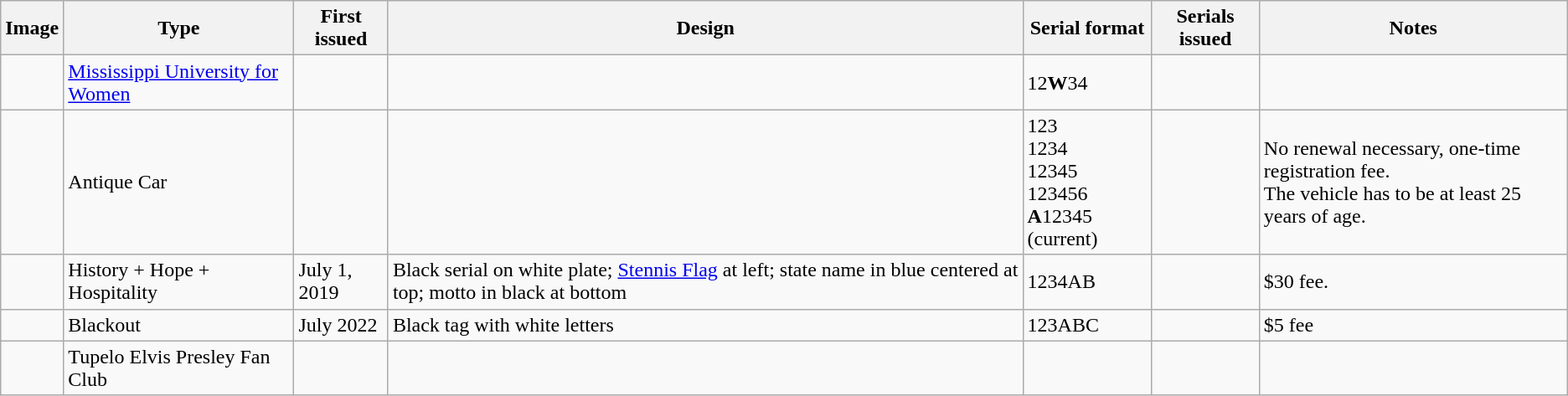<table class="wikitable">
<tr>
<th>Image</th>
<th>Type</th>
<th>First issued</th>
<th>Design</th>
<th>Serial format</th>
<th>Serials issued</th>
<th>Notes</th>
</tr>
<tr>
<td></td>
<td><a href='#'>Mississippi University for Women</a></td>
<td></td>
<td></td>
<td>12<strong>W</strong>34</td>
<td></td>
<td></td>
</tr>
<tr>
<td></td>
<td>Antique Car</td>
<td></td>
<td></td>
<td>123<br>1234<br>12345<br>123456<br><strong>A</strong>12345 (current)</td>
<td></td>
<td>No renewal necessary, one-time registration fee.<br>The vehicle has to be at least 25 years of age.</td>
</tr>
<tr>
<td></td>
<td>History + Hope + Hospitality</td>
<td>July 1, 2019</td>
<td>Black serial on white plate; <a href='#'>Stennis Flag</a> at left; state name in blue centered at top; motto in black at bottom</td>
<td>1234AB</td>
<td></td>
<td>$30 fee.</td>
</tr>
<tr>
<td></td>
<td>Blackout</td>
<td>July 2022</td>
<td>Black tag with white letters</td>
<td>123ABC</td>
<td></td>
<td>$5 fee</td>
</tr>
<tr>
<td></td>
<td>Tupelo Elvis Presley Fan Club</td>
<td></td>
<td></td>
<td></td>
<td></td>
<td></td>
</tr>
</table>
